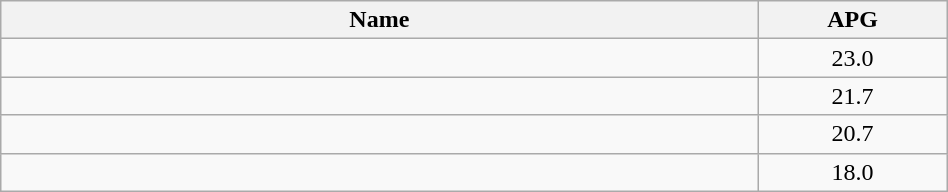<table class=wikitable width="50%">
<tr>
<th width="80%">Name</th>
<th width="20%">APG</th>
</tr>
<tr>
<td></td>
<td align=center>23.0</td>
</tr>
<tr>
<td></td>
<td align=center>21.7</td>
</tr>
<tr>
<td></td>
<td align=center>20.7</td>
</tr>
<tr>
<td></td>
<td align=center>18.0</td>
</tr>
</table>
